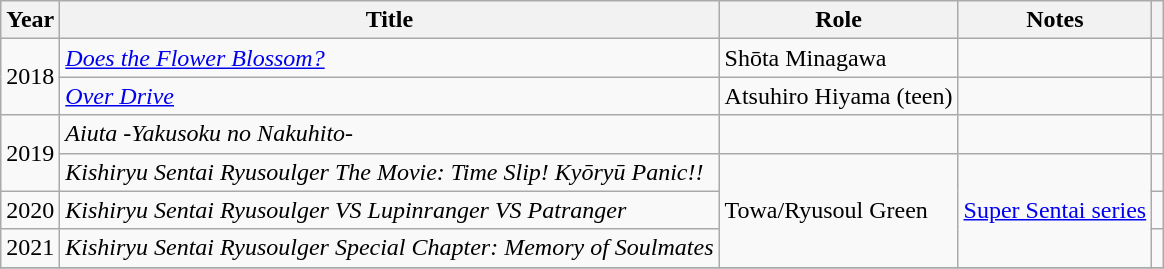<table class="wikitable plainrowheaders sortable">
<tr>
<th>Year</th>
<th>Title</th>
<th>Role</th>
<th class="unsortable">Notes</th>
<th class="unsortable"></th>
</tr>
<tr>
<td rowspan="2">2018</td>
<td><em><a href='#'>Does the Flower Blossom?</a></em></td>
<td>Shōta Minagawa</td>
<td></td>
<td></td>
</tr>
<tr>
<td><em><a href='#'>Over Drive</a></em></td>
<td>Atsuhiro Hiyama (teen)</td>
<td></td>
<td></td>
</tr>
<tr>
<td rowspan="2">2019</td>
<td><em>Aiuta -Yakusoku no Nakuhito-</em></td>
<td></td>
<td></td>
<td></td>
</tr>
<tr>
<td><em>Kishiryu Sentai Ryusoulger The Movie: Time Slip! Kyōryū Panic!!</em></td>
<td rowspan="3">Towa/Ryusoul Green</td>
<td rowspan="3"><a href='#'>Super Sentai series</a></td>
<td></td>
</tr>
<tr>
<td>2020</td>
<td><em>Kishiryu Sentai Ryusoulger VS Lupinranger VS Patranger</em></td>
<td></td>
</tr>
<tr>
<td>2021</td>
<td><em>Kishiryu Sentai Ryusoulger Special Chapter: Memory of Soulmates</em></td>
<td></td>
</tr>
<tr>
</tr>
</table>
